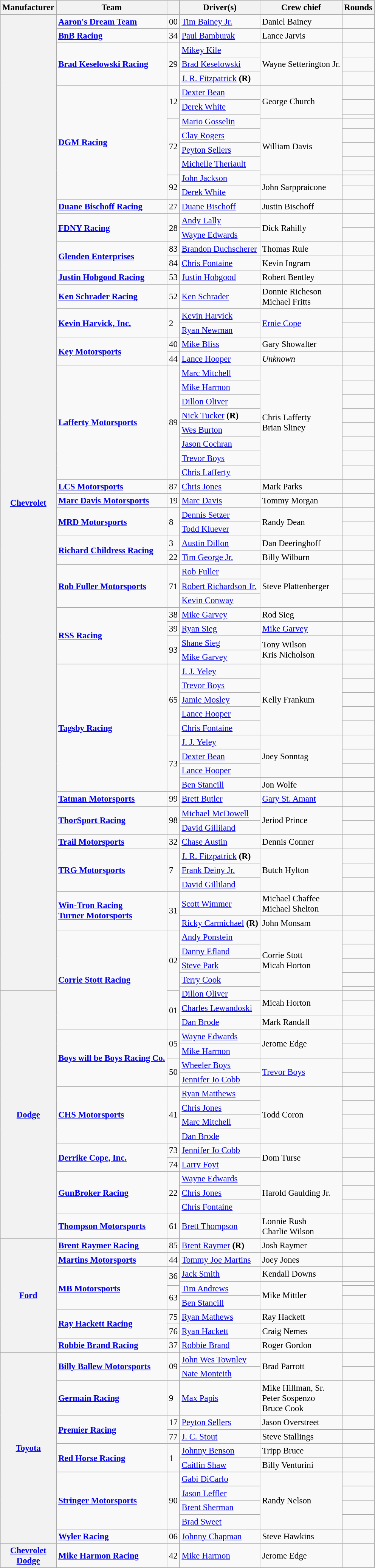<table class="wikitable" style="font-size: 95%">
<tr>
<th>Manufacturer</th>
<th>Team</th>
<th></th>
<th>Driver(s)</th>
<th>Crew chief</th>
<th>Rounds</th>
</tr>
<tr>
<th rowspan=70><a href='#'>Chevrolet</a></th>
<td><strong><a href='#'>Aaron's Dream Team</a></strong></td>
<td>00</td>
<td><a href='#'>Tim Bainey Jr.</a></td>
<td>Daniel Bainey</td>
<td></td>
</tr>
<tr>
<td><strong><a href='#'>BnB Racing</a></strong></td>
<td>34</td>
<td><a href='#'>Paul Bamburak</a></td>
<td>Lance Jarvis</td>
<td></td>
</tr>
<tr>
<td rowspan=3><strong><a href='#'>Brad Keselowski Racing</a></strong></td>
<td rowspan=3>29</td>
<td><a href='#'>Mikey Kile</a></td>
<td rowspan=3>Wayne Setterington Jr.</td>
<td></td>
</tr>
<tr>
<td><a href='#'>Brad Keselowski</a></td>
<td></td>
</tr>
<tr>
<td><a href='#'>J. R. Fitzpatrick</a> <strong>(R)</strong></td>
<td></td>
</tr>
<tr>
<td rowspan=10><strong><a href='#'>DGM Racing</a></strong></td>
<td rowspan=3>12</td>
<td><a href='#'>Dexter Bean</a></td>
<td rowspan=3>George Church</td>
<td></td>
</tr>
<tr>
<td><a href='#'>Derek White</a></td>
<td></td>
</tr>
<tr>
<td rowspan=2><a href='#'>Mario Gosselin</a></td>
<td></td>
</tr>
<tr>
<td rowspan=5>72</td>
<td rowspan=5>William Davis</td>
<td></td>
</tr>
<tr>
<td><a href='#'>Clay Rogers</a></td>
<td></td>
</tr>
<tr>
<td><a href='#'>Peyton Sellers</a></td>
<td></td>
</tr>
<tr>
<td><a href='#'>Michelle Theriault</a></td>
<td></td>
</tr>
<tr>
<td rowspan=2><a href='#'>John Jackson</a></td>
<td></td>
</tr>
<tr>
<td rowspan=2>92</td>
<td rowspan=2>John Sarppraicone</td>
<td></td>
</tr>
<tr>
<td><a href='#'>Derek White</a></td>
<td></td>
</tr>
<tr>
<td><strong><a href='#'>Duane Bischoff Racing</a></strong></td>
<td>27</td>
<td><a href='#'>Duane Bischoff</a></td>
<td>Justin Bischoff</td>
<td></td>
</tr>
<tr>
<td rowspan=2><strong><a href='#'>FDNY Racing</a></strong></td>
<td rowspan=2>28</td>
<td><a href='#'>Andy Lally</a></td>
<td rowspan=2>Dick Rahilly</td>
<td></td>
</tr>
<tr>
<td><a href='#'>Wayne Edwards</a></td>
<td></td>
</tr>
<tr>
<td rowspan=2><strong><a href='#'>Glenden Enterprises</a></strong></td>
<td>83</td>
<td><a href='#'>Brandon Duchscherer</a></td>
<td>Thomas Rule</td>
<td></td>
</tr>
<tr>
<td>84</td>
<td><a href='#'>Chris Fontaine</a></td>
<td>Kevin Ingram</td>
<td></td>
</tr>
<tr>
<td><strong><a href='#'>Justin Hobgood Racing</a></strong></td>
<td>53</td>
<td><a href='#'>Justin Hobgood</a></td>
<td>Robert Bentley</td>
<td></td>
</tr>
<tr>
<td><strong><a href='#'>Ken Schrader Racing</a></strong></td>
<td>52</td>
<td><a href='#'>Ken Schrader</a></td>
<td>Donnie Richeson <small></small> <br> Michael Fritts <small></small></td>
<td></td>
</tr>
<tr>
<td rowspan=2><strong><a href='#'>Kevin Harvick, Inc.</a></strong></td>
<td rowspan=2>2</td>
<td><a href='#'>Kevin Harvick</a></td>
<td rowspan=2><a href='#'>Ernie Cope</a></td>
<td></td>
</tr>
<tr>
<td><a href='#'>Ryan Newman</a></td>
<td></td>
</tr>
<tr>
<td rowspan=2><strong><a href='#'>Key Motorsports</a></strong></td>
<td>40</td>
<td><a href='#'>Mike Bliss</a></td>
<td>Gary Showalter</td>
<td></td>
</tr>
<tr>
<td>44</td>
<td><a href='#'>Lance Hooper</a></td>
<td><em>Unknown</em></td>
<td></td>
</tr>
<tr>
<td rowspan=8><strong><a href='#'>Lafferty Motorsports</a></strong></td>
<td rowspan=8>89</td>
<td><a href='#'>Marc Mitchell</a></td>
<td rowspan=8>Chris Lafferty <small></small> <br> Brian Sliney <small></small></td>
<td></td>
</tr>
<tr>
<td><a href='#'>Mike Harmon</a></td>
<td></td>
</tr>
<tr>
<td><a href='#'>Dillon Oliver</a></td>
<td></td>
</tr>
<tr>
<td><a href='#'>Nick Tucker</a> <strong>(R)</strong></td>
<td></td>
</tr>
<tr>
<td><a href='#'>Wes Burton</a></td>
<td></td>
</tr>
<tr>
<td><a href='#'>Jason Cochran</a></td>
<td></td>
</tr>
<tr>
<td><a href='#'>Trevor Boys</a></td>
<td></td>
</tr>
<tr>
<td><a href='#'>Chris Lafferty</a></td>
<td></td>
</tr>
<tr>
<td><strong><a href='#'>LCS Motorsports</a></strong></td>
<td>87</td>
<td><a href='#'>Chris Jones</a></td>
<td>Mark Parks</td>
<td></td>
</tr>
<tr>
<td><strong><a href='#'>Marc Davis Motorsports</a></strong></td>
<td>19</td>
<td><a href='#'>Marc Davis</a></td>
<td>Tommy Morgan</td>
<td></td>
</tr>
<tr>
<td rowspan=2><strong><a href='#'>MRD Motorsports</a></strong></td>
<td rowspan=2>8</td>
<td><a href='#'>Dennis Setzer</a></td>
<td rowspan=2>Randy Dean</td>
<td></td>
</tr>
<tr>
<td><a href='#'>Todd Kluever</a></td>
<td></td>
</tr>
<tr>
<td rowspan=2><strong><a href='#'>Richard Childress Racing</a></strong></td>
<td>3</td>
<td><a href='#'>Austin Dillon</a></td>
<td>Dan Deeringhoff</td>
<td></td>
</tr>
<tr>
<td>22</td>
<td><a href='#'>Tim George Jr.</a></td>
<td>Billy Wilburn</td>
<td></td>
</tr>
<tr>
<td rowspan=3><strong><a href='#'>Rob Fuller Motorsports</a></strong></td>
<td rowspan=3>71</td>
<td><a href='#'>Rob Fuller</a></td>
<td rowspan=3>Steve Plattenberger</td>
<td></td>
</tr>
<tr>
<td><a href='#'>Robert Richardson Jr.</a></td>
<td></td>
</tr>
<tr>
<td><a href='#'>Kevin Conway</a></td>
<td></td>
</tr>
<tr>
<td rowspan=4><strong><a href='#'>RSS Racing</a></strong></td>
<td>38</td>
<td><a href='#'>Mike Garvey</a></td>
<td>Rod Sieg</td>
<td></td>
</tr>
<tr>
<td>39</td>
<td><a href='#'>Ryan Sieg</a></td>
<td><a href='#'>Mike Garvey</a></td>
<td></td>
</tr>
<tr>
<td rowspan=2>93</td>
<td><a href='#'>Shane Sieg</a></td>
<td rowspan=2>Tony Wilson <small></small> <br> Kris Nicholson <small></small></td>
<td></td>
</tr>
<tr>
<td><a href='#'>Mike Garvey</a></td>
<td></td>
</tr>
<tr>
<td rowspan=9><strong><a href='#'>Tagsby Racing</a></strong></td>
<td rowspan=5>65</td>
<td><a href='#'>J. J. Yeley</a></td>
<td rowspan=5>Kelly Frankum</td>
<td></td>
</tr>
<tr>
<td><a href='#'>Trevor Boys</a></td>
<td></td>
</tr>
<tr>
<td><a href='#'>Jamie Mosley</a></td>
<td></td>
</tr>
<tr>
<td><a href='#'>Lance Hooper</a></td>
<td></td>
</tr>
<tr>
<td><a href='#'>Chris Fontaine</a></td>
<td></td>
</tr>
<tr>
<td rowspan=4>73</td>
<td><a href='#'>J. J. Yeley</a></td>
<td rowspan=3>Joey Sonntag</td>
<td></td>
</tr>
<tr>
<td><a href='#'>Dexter Bean</a></td>
<td></td>
</tr>
<tr>
<td><a href='#'>Lance Hooper</a></td>
<td></td>
</tr>
<tr>
<td><a href='#'>Ben Stancill</a></td>
<td>Jon Wolfe</td>
<td></td>
</tr>
<tr>
<td><strong><a href='#'>Tatman Motorsports</a></strong></td>
<td>99</td>
<td><a href='#'>Brett Butler</a></td>
<td><a href='#'>Gary St. Amant</a></td>
<td></td>
</tr>
<tr>
<td rowspan=2><strong><a href='#'>ThorSport Racing</a></strong></td>
<td rowspan=2>98</td>
<td><a href='#'>Michael McDowell</a></td>
<td rowspan=2>Jeriod Prince</td>
<td></td>
</tr>
<tr>
<td><a href='#'>David Gilliland</a></td>
<td></td>
</tr>
<tr>
<td><strong><a href='#'>Trail Motorsports</a></strong></td>
<td>32</td>
<td><a href='#'>Chase Austin</a></td>
<td>Dennis Conner</td>
<td></td>
</tr>
<tr>
<td rowspan=3><strong><a href='#'>TRG Motorsports</a></strong></td>
<td rowspan=3>7</td>
<td><a href='#'>J. R. Fitzpatrick</a> <strong>(R)</strong></td>
<td rowspan=3>Butch Hylton</td>
<td></td>
</tr>
<tr>
<td><a href='#'>Frank Deiny Jr.</a></td>
<td></td>
</tr>
<tr>
<td><a href='#'>David Gilliland</a></td>
<td></td>
</tr>
<tr>
<td rowspan=2><strong><a href='#'>Win-Tron Racing</a></strong> <small></small> <br> <strong><a href='#'>Turner Motorsports</a></strong> <small></small></td>
<td rowspan=2>31</td>
<td><a href='#'>Scott Wimmer</a></td>
<td>Michael Chaffee <small></small> <br> Michael Shelton <small></small></td>
<td></td>
</tr>
<tr>
<td><a href='#'>Ricky Carmichael</a> <strong>(R)</strong></td>
<td>John Monsam</td>
<td></td>
</tr>
<tr>
<td rowspan=8><strong><a href='#'>Corrie Stott Racing</a></strong></td>
<td rowspan=5>02</td>
<td><a href='#'>Andy Ponstein</a></td>
<td rowspan=5>Corrie Stott <small></small> <br> Micah Horton <small></small></td>
<td></td>
</tr>
<tr>
<td><a href='#'>Danny Efland</a></td>
<td></td>
</tr>
<tr>
<td><a href='#'>Steve Park</a></td>
<td></td>
</tr>
<tr>
<td><a href='#'>Terry Cook</a></td>
<td></td>
</tr>
<tr>
<td rowspan=2><a href='#'>Dillon Oliver</a></td>
<td></td>
</tr>
<tr>
<th rowspan=17><a href='#'>Dodge</a></th>
<td rowspan=3>01</td>
<td rowspan=2>Micah Horton</td>
<td></td>
</tr>
<tr>
<td><a href='#'>Charles Lewandoski</a></td>
<td></td>
</tr>
<tr>
<td><a href='#'>Dan Brode</a></td>
<td>Mark Randall</td>
<td></td>
</tr>
<tr>
<td rowspan=4><strong><a href='#'>Boys will be Boys Racing Co.</a></strong></td>
<td rowspan=2>05</td>
<td><a href='#'>Wayne Edwards</a></td>
<td rowspan=2>Jerome Edge</td>
<td></td>
</tr>
<tr>
<td><a href='#'>Mike Harmon</a></td>
<td></td>
</tr>
<tr>
<td rowspan=2>50</td>
<td><a href='#'>Wheeler Boys</a></td>
<td rowspan=2><a href='#'>Trevor Boys</a></td>
<td></td>
</tr>
<tr>
<td><a href='#'>Jennifer Jo Cobb</a></td>
<td></td>
</tr>
<tr>
<td rowspan=4><strong><a href='#'>CHS Motorsports</a></strong></td>
<td rowspan=4>41</td>
<td><a href='#'>Ryan Matthews</a></td>
<td rowspan=4>Todd Coron</td>
<td></td>
</tr>
<tr>
<td><a href='#'>Chris Jones</a></td>
<td></td>
</tr>
<tr>
<td><a href='#'>Marc Mitchell</a></td>
<td></td>
</tr>
<tr>
<td><a href='#'>Dan Brode</a></td>
<td></td>
</tr>
<tr>
<td rowspan=2><strong><a href='#'>Derrike Cope, Inc.</a></strong></td>
<td>73</td>
<td><a href='#'>Jennifer Jo Cobb</a></td>
<td rowspan=2>Dom Turse</td>
<td></td>
</tr>
<tr>
<td>74</td>
<td><a href='#'>Larry Foyt</a></td>
<td></td>
</tr>
<tr>
<td rowspan=3><strong><a href='#'>GunBroker Racing</a></strong></td>
<td rowspan=3>22</td>
<td><a href='#'>Wayne Edwards</a></td>
<td rowspan=3>Harold Gaulding Jr.</td>
<td></td>
</tr>
<tr>
<td><a href='#'>Chris Jones</a></td>
<td></td>
</tr>
<tr>
<td><a href='#'>Chris Fontaine</a></td>
<td></td>
</tr>
<tr>
<td><strong><a href='#'>Thompson Motorsports</a></strong></td>
<td>61</td>
<td><a href='#'>Brett Thompson</a></td>
<td>Lonnie Rush <small></small> <br> Charlie Wilson <small></small></td>
<td></td>
</tr>
<tr>
<th rowspan=9><a href='#'>Ford</a></th>
<td><strong><a href='#'>Brent Raymer Racing</a></strong></td>
<td>85</td>
<td><a href='#'>Brent Raymer</a> <strong>(R)</strong></td>
<td>Josh Raymer</td>
<td></td>
</tr>
<tr>
<td><strong><a href='#'>Martins Motorsports</a></strong></td>
<td>44</td>
<td><a href='#'>Tommy Joe Martins</a></td>
<td>Joey Jones</td>
<td></td>
</tr>
<tr>
<td rowspan=4><strong><a href='#'>MB Motorsports</a></strong></td>
<td rowspan=2>36</td>
<td><a href='#'>Jack Smith</a></td>
<td>Kendall Downs</td>
<td></td>
</tr>
<tr>
<td rowspan=2><a href='#'>Tim Andrews</a></td>
<td rowspan=3>Mike Mittler</td>
<td></td>
</tr>
<tr>
<td rowspan=2>63</td>
<td></td>
</tr>
<tr>
<td><a href='#'>Ben Stancill</a></td>
<td></td>
</tr>
<tr>
<td rowspan=2><strong><a href='#'>Ray Hackett Racing</a></strong></td>
<td>75</td>
<td><a href='#'>Ryan Mathews</a></td>
<td>Ray Hackett</td>
<td></td>
</tr>
<tr>
<td>76</td>
<td><a href='#'>Ryan Hackett</a></td>
<td>Craig Nemes</td>
<td></td>
</tr>
<tr>
<td><strong><a href='#'>Robbie Brand Racing</a></strong></td>
<td>37</td>
<td><a href='#'>Robbie Brand</a></td>
<td>Roger Gordon</td>
<td></td>
</tr>
<tr>
<th rowspan=12><a href='#'>Toyota</a></th>
<td rowspan=2><strong><a href='#'>Billy Ballew Motorsports</a></strong></td>
<td rowspan=2>09</td>
<td><a href='#'>John Wes Townley</a></td>
<td rowspan=2>Brad Parrott</td>
<td></td>
</tr>
<tr>
<td><a href='#'>Nate Monteith</a></td>
<td></td>
</tr>
<tr>
<td><strong><a href='#'>Germain Racing</a></strong></td>
<td>9</td>
<td><a href='#'>Max Papis</a></td>
<td>Mike Hillman, Sr. <small></small> <br> Peter Sospenzo <small></small> <br> Bruce Cook <small></small></td>
<td></td>
</tr>
<tr>
<td rowspan=2><strong><a href='#'>Premier Racing</a></strong></td>
<td>17</td>
<td><a href='#'>Peyton Sellers</a></td>
<td>Jason Overstreet</td>
<td></td>
</tr>
<tr>
<td>77</td>
<td><a href='#'>J. C. Stout</a></td>
<td>Steve Stallings</td>
<td></td>
</tr>
<tr>
<td rowspan=2><strong><a href='#'>Red Horse Racing</a></strong></td>
<td rowspan=2>1</td>
<td><a href='#'>Johnny Benson</a></td>
<td>Tripp Bruce</td>
<td></td>
</tr>
<tr>
<td><a href='#'>Caitlin Shaw</a></td>
<td>Billy Venturini</td>
<td></td>
</tr>
<tr>
<td rowspan=4><strong><a href='#'>Stringer Motorsports</a></strong></td>
<td rowspan=4>90</td>
<td><a href='#'>Gabi DiCarlo</a></td>
<td rowspan=4>Randy Nelson</td>
<td></td>
</tr>
<tr>
<td><a href='#'>Jason Leffler</a></td>
<td></td>
</tr>
<tr>
<td><a href='#'>Brent Sherman</a></td>
<td></td>
</tr>
<tr>
<td><a href='#'>Brad Sweet</a></td>
<td></td>
</tr>
<tr>
<td><strong><a href='#'>Wyler Racing</a></strong></td>
<td>06</td>
<td><a href='#'>Johnny Chapman</a></td>
<td>Steve Hawkins</td>
<td></td>
</tr>
<tr>
<th><a href='#'>Chevrolet</a> <br> <a href='#'>Dodge</a></th>
<td><strong><a href='#'>Mike Harmon Racing</a></strong></td>
<td>42</td>
<td><a href='#'>Mike Harmon</a></td>
<td>Jerome Edge</td>
<td></td>
</tr>
<tr>
</tr>
</table>
